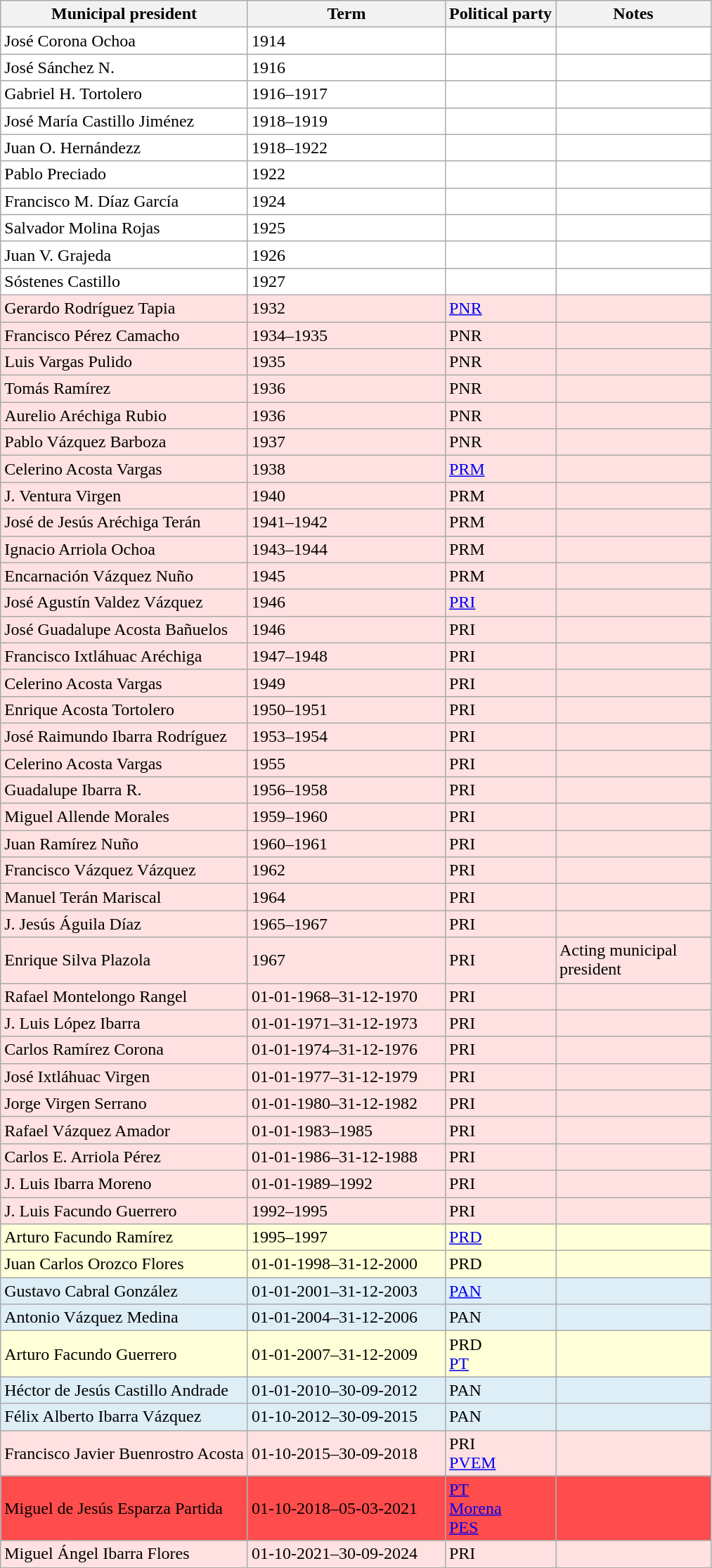<table class="wikitable">
<tr>
<th>Municipal president</th>
<th width=180px>Term</th>
<th>Political party</th>
<th width=140px>Notes</th>
</tr>
<tr style="background:#ffffff">
<td>José Corona Ochoa</td>
<td>1914</td>
<td></td>
<td></td>
</tr>
<tr style="background:#ffffff">
<td>José Sánchez N.</td>
<td>1916</td>
<td></td>
<td></td>
</tr>
<tr style="background:#ffffff">
<td>Gabriel H. Tortolero</td>
<td>1916–1917</td>
<td></td>
<td></td>
</tr>
<tr style="background:#ffffff">
<td>José María Castillo Jiménez</td>
<td>1918–1919</td>
<td></td>
<td></td>
</tr>
<tr style="background:#ffffff">
<td>Juan O. Hernándezz</td>
<td>1918–1922</td>
<td></td>
<td></td>
</tr>
<tr style="background:#ffffff">
<td>Pablo Preciado</td>
<td>1922</td>
<td></td>
<td></td>
</tr>
<tr style="background:#ffffff">
<td>Francisco M. Díaz García</td>
<td>1924</td>
<td></td>
<td></td>
</tr>
<tr style="background:#ffffff">
<td>Salvador Molina Rojas</td>
<td>1925</td>
<td></td>
<td></td>
</tr>
<tr style="background:#ffffff">
<td>Juan V. Grajeda</td>
<td>1926</td>
<td></td>
<td></td>
</tr>
<tr style="background:#ffffff">
<td>Sóstenes Castillo</td>
<td>1927</td>
<td></td>
<td></td>
</tr>
<tr style="background:#ffe1e1">
<td>Gerardo Rodríguez Tapia</td>
<td>1932</td>
<td><a href='#'>PNR</a> </td>
<td></td>
</tr>
<tr style="background:#ffe1e1">
<td>Francisco Pérez Camacho</td>
<td>1934–1935</td>
<td>PNR </td>
<td></td>
</tr>
<tr style="background:#ffe1e1">
<td>Luis Vargas Pulido</td>
<td>1935</td>
<td>PNR </td>
<td></td>
</tr>
<tr style="background:#ffe1e1">
<td>Tomás Ramírez</td>
<td>1936</td>
<td>PNR </td>
<td></td>
</tr>
<tr style="background:#ffe1e1">
<td>Aurelio Aréchiga Rubio</td>
<td>1936</td>
<td>PNR </td>
<td></td>
</tr>
<tr style="background:#ffe1e1">
<td>Pablo Vázquez Barboza</td>
<td>1937</td>
<td>PNR </td>
<td></td>
</tr>
<tr style="background:#ffe1e1">
<td>Celerino Acosta Vargas</td>
<td>1938</td>
<td><a href='#'>PRM</a> </td>
<td></td>
</tr>
<tr style="background:#ffe1e1">
<td>J. Ventura Virgen</td>
<td>1940</td>
<td>PRM </td>
<td></td>
</tr>
<tr style="background:#ffe1e1">
<td>José de Jesús Aréchiga Terán</td>
<td>1941–1942</td>
<td>PRM </td>
<td></td>
</tr>
<tr style="background:#ffe1e1">
<td>Ignacio Arriola Ochoa</td>
<td>1943–1944</td>
<td>PRM </td>
<td></td>
</tr>
<tr style="background:#ffe1e1">
<td>Encarnación Vázquez Nuño</td>
<td>1945</td>
<td>PRM </td>
<td></td>
</tr>
<tr style="background:#ffe1e1">
<td>José Agustín Valdez Vázquez</td>
<td>1946</td>
<td><a href='#'>PRI</a> </td>
<td></td>
</tr>
<tr style="background:#ffe1e1">
<td>José Guadalupe Acosta Bañuelos</td>
<td>1946</td>
<td>PRI </td>
<td></td>
</tr>
<tr style="background:#ffe1e1">
<td>Francisco Ixtláhuac Aréchiga</td>
<td>1947–1948</td>
<td>PRI </td>
<td></td>
</tr>
<tr style="background:#ffe1e1">
<td>Celerino Acosta Vargas</td>
<td>1949</td>
<td>PRI </td>
<td></td>
</tr>
<tr style="background:#ffe1e1">
<td>Enrique Acosta Tortolero</td>
<td>1950–1951</td>
<td>PRI </td>
<td></td>
</tr>
<tr style="background:#ffe1e1">
<td>José Raimundo Ibarra Rodríguez</td>
<td>1953–1954</td>
<td>PRI </td>
<td></td>
</tr>
<tr style="background:#ffe1e1">
<td>Celerino Acosta Vargas</td>
<td>1955</td>
<td>PRI </td>
<td></td>
</tr>
<tr style="background:#ffe1e1">
<td>Guadalupe Ibarra R.</td>
<td>1956–1958</td>
<td>PRI </td>
<td></td>
</tr>
<tr style="background:#ffe1e1">
<td>Miguel Allende Morales</td>
<td>1959–1960</td>
<td>PRI </td>
<td></td>
</tr>
<tr style="background:#ffe1e1">
<td>Juan Ramírez Nuño</td>
<td>1960–1961</td>
<td>PRI </td>
<td></td>
</tr>
<tr style="background:#ffe1e1">
<td>Francisco Vázquez Vázquez</td>
<td>1962</td>
<td>PRI </td>
<td></td>
</tr>
<tr style="background:#ffe1e1">
<td>Manuel Terán Mariscal</td>
<td>1964</td>
<td>PRI </td>
<td></td>
</tr>
<tr style="background:#ffe1e1">
<td>J. Jesús Águila Díaz</td>
<td>1965–1967</td>
<td>PRI </td>
<td></td>
</tr>
<tr style="background:#ffe1e1">
<td>Enrique Silva Plazola</td>
<td>1967</td>
<td>PRI </td>
<td>Acting municipal president</td>
</tr>
<tr style="background:#ffe1e1">
<td>Rafael Montelongo Rangel</td>
<td>01-01-1968–31-12-1970</td>
<td>PRI </td>
<td></td>
</tr>
<tr style="background:#ffe1e1">
<td>J. Luis López Ibarra</td>
<td>01-01-1971–31-12-1973</td>
<td>PRI </td>
<td></td>
</tr>
<tr style="background:#ffe1e1">
<td>Carlos Ramírez Corona</td>
<td>01-01-1974–31-12-1976</td>
<td>PRI </td>
<td></td>
</tr>
<tr style="background:#ffe1e1">
<td>José Ixtláhuac Virgen</td>
<td>01-01-1977–31-12-1979</td>
<td>PRI </td>
<td></td>
</tr>
<tr style="background:#ffe1e1">
<td>Jorge Virgen Serrano</td>
<td>01-01-1980–31-12-1982</td>
<td>PRI </td>
<td></td>
</tr>
<tr style="background:#ffe1e1">
<td>Rafael Vázquez Amador</td>
<td>01-01-1983–1985</td>
<td>PRI </td>
<td></td>
</tr>
<tr style="background:#ffe1e1">
<td>Carlos E. Arriola Pérez</td>
<td>01-01-1986–31-12-1988</td>
<td>PRI </td>
<td></td>
</tr>
<tr style="background:#ffe1e1">
<td>J. Luis Ibarra Moreno</td>
<td>01-01-1989–1992</td>
<td>PRI </td>
<td></td>
</tr>
<tr style="background:#ffe1e1">
<td>J. Luis Facundo Guerrero</td>
<td>1992–1995</td>
<td>PRI </td>
<td></td>
</tr>
<tr style="background:#ffffd8">
<td>Arturo Facundo Ramírez</td>
<td>1995–1997</td>
<td><a href='#'>PRD</a> </td>
<td></td>
</tr>
<tr style="background:#ffffd8">
<td>Juan Carlos Orozco Flores</td>
<td>01-01-1998–31-12-2000</td>
<td>PRD </td>
<td></td>
</tr>
<tr style="background:#ddeef6">
<td>Gustavo Cabral González</td>
<td>01-01-2001–31-12-2003</td>
<td><a href='#'>PAN</a> </td>
<td></td>
</tr>
<tr style="background:#ddeef6">
<td>Antonio Vázquez Medina</td>
<td>01-01-2004–31-12-2006</td>
<td>PAN </td>
<td></td>
</tr>
<tr style="background:#ffffd8">
<td>Arturo Facundo Guerrero</td>
<td>01-01-2007–31-12-2009</td>
<td>PRD <br> <a href='#'>PT</a> </td>
<td></td>
</tr>
<tr style="background:#ddeef6">
<td>Héctor de Jesús Castillo Andrade</td>
<td>01-01-2010–30-09-2012</td>
<td>PAN </td>
<td></td>
</tr>
<tr style="background:#ddeef6">
<td>Félix Alberto Ibarra Vázquez</td>
<td>01-10-2012–30-09-2015</td>
<td>PAN </td>
<td></td>
</tr>
<tr style="background:#ffe1e1">
<td>Francisco Javier Buenrostro Acosta</td>
<td>01-10-2015–30-09-2018</td>
<td>PRI <br> <a href='#'>PVEM</a> </td>
<td></td>
</tr>
<tr style="background:#ff4c4c">
<td>Miguel de Jesús Esparza Partida</td>
<td>01-10-2018–05-03-2021</td>
<td><a href='#'>PT</a> <br> <a href='#'>Morena</a> <br> <a href='#'>PES</a> </td>
<td></td>
</tr>
<tr style="background:#ffe1e1">
<td>Miguel Ángel Ibarra Flores</td>
<td>01-10-2021–30-09-2024</td>
<td>PRI </td>
<td></td>
</tr>
</table>
